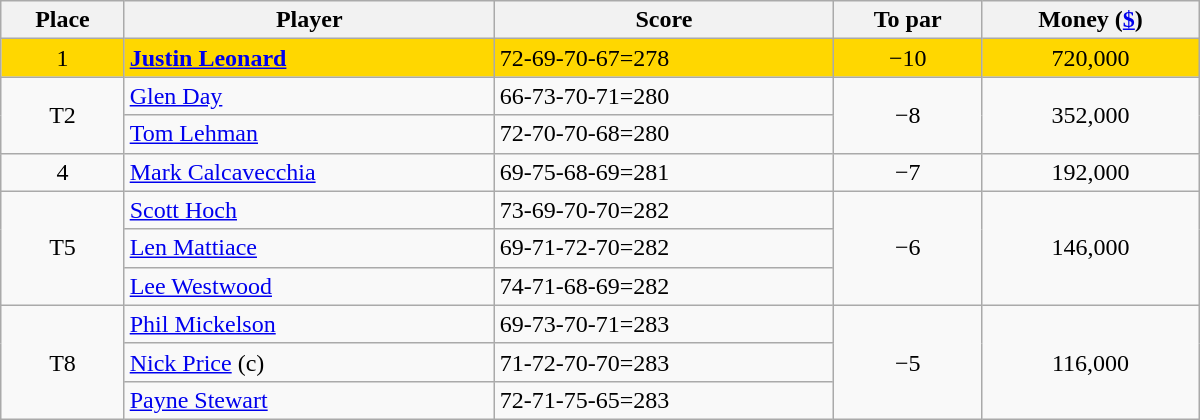<table class="wikitable" style="width:50em;margin-bottom:0;">
<tr>
<th>Place</th>
<th>Player</th>
<th>Score</th>
<th>To par</th>
<th>Money (<a href='#'>$</a>)</th>
</tr>
<tr style="background:gold">
<td align=center>1</td>
<td> <strong><a href='#'>Justin Leonard</a></strong></td>
<td>72-69-70-67=278</td>
<td align=center>−10</td>
<td align=center>720,000</td>
</tr>
<tr>
<td rowspan=2 align=center>T2</td>
<td> <a href='#'>Glen Day</a></td>
<td>66-73-70-71=280</td>
<td rowspan=2 align=center>−8</td>
<td rowspan=2 align=center>352,000</td>
</tr>
<tr>
<td> <a href='#'>Tom Lehman</a></td>
<td>72-70-70-68=280</td>
</tr>
<tr>
<td align=center>4</td>
<td> <a href='#'>Mark Calcavecchia</a></td>
<td>69-75-68-69=281</td>
<td align=center>−7</td>
<td align=center>192,000</td>
</tr>
<tr>
<td rowspan=3 align=center>T5</td>
<td> <a href='#'>Scott Hoch</a></td>
<td>73-69-70-70=282</td>
<td rowspan=3 align=center>−6</td>
<td rowspan=3 align=center>146,000</td>
</tr>
<tr>
<td> <a href='#'>Len Mattiace</a></td>
<td>69-71-72-70=282</td>
</tr>
<tr>
<td> <a href='#'>Lee Westwood</a></td>
<td>74-71-68-69=282</td>
</tr>
<tr>
<td rowspan=3 align=center>T8</td>
<td> <a href='#'>Phil Mickelson</a></td>
<td>69-73-70-71=283</td>
<td rowspan=3 align=center>−5</td>
<td rowspan=3 align=center>116,000</td>
</tr>
<tr>
<td> <a href='#'>Nick Price</a> (c)</td>
<td>71-72-70-70=283</td>
</tr>
<tr>
<td> <a href='#'>Payne Stewart</a></td>
<td>72-71-75-65=283</td>
</tr>
</table>
